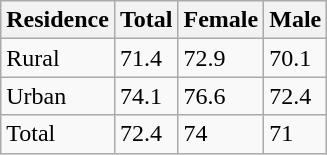<table class="wikitable sortable">
<tr>
<th>Residence</th>
<th>Total</th>
<th>Female</th>
<th>Male</th>
</tr>
<tr>
<td>Rural</td>
<td>71.4</td>
<td>72.9</td>
<td>70.1</td>
</tr>
<tr>
<td>Urban</td>
<td>74.1</td>
<td>76.6</td>
<td>72.4</td>
</tr>
<tr>
<td>Total</td>
<td>72.4</td>
<td>74</td>
<td>71</td>
</tr>
</table>
